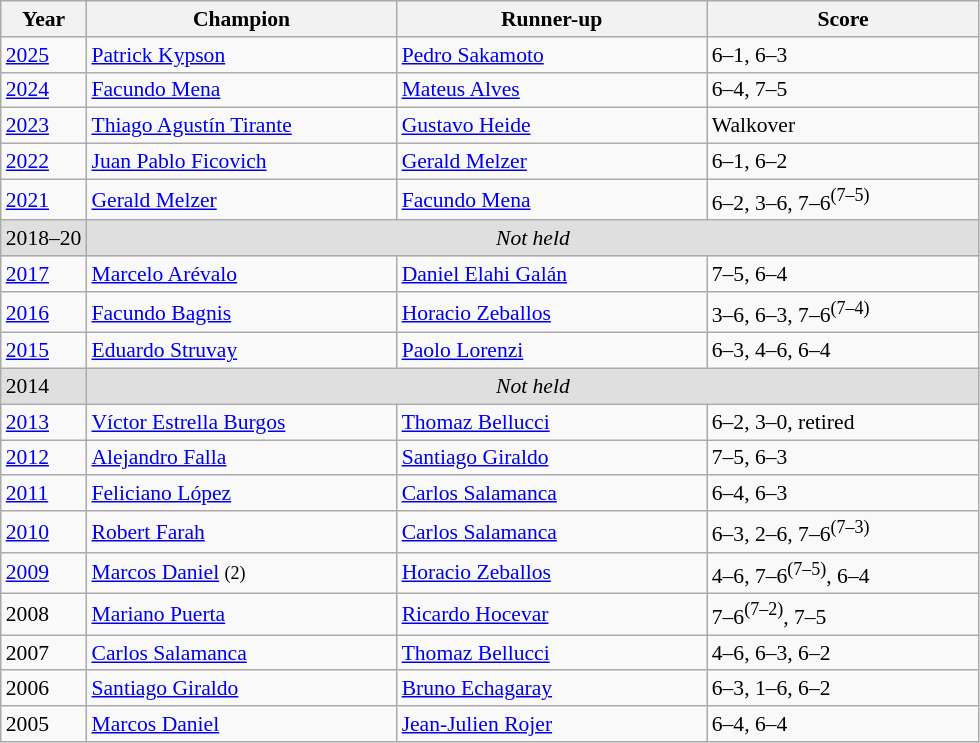<table class="wikitable" style="font-size:90%">
<tr>
<th>Year</th>
<th width="200">Champion</th>
<th width="200">Runner-up</th>
<th width="175">Score</th>
</tr>
<tr>
<td><a href='#'>2025</a></td>
<td> <a href='#'>Patrick Kypson</a></td>
<td> <a href='#'>Pedro Sakamoto</a></td>
<td>6–1, 6–3</td>
</tr>
<tr>
<td><a href='#'>2024</a></td>
<td> <a href='#'>Facundo Mena</a></td>
<td> <a href='#'>Mateus Alves</a></td>
<td>6–4, 7–5</td>
</tr>
<tr>
<td><a href='#'>2023</a></td>
<td> <a href='#'>Thiago Agustín Tirante</a></td>
<td> <a href='#'>Gustavo Heide</a></td>
<td>Walkover</td>
</tr>
<tr>
<td><a href='#'>2022</a></td>
<td> <a href='#'>Juan Pablo Ficovich</a></td>
<td> <a href='#'>Gerald Melzer</a></td>
<td>6–1, 6–2</td>
</tr>
<tr>
<td><a href='#'>2021</a></td>
<td> <a href='#'>Gerald Melzer</a></td>
<td> <a href='#'>Facundo Mena</a></td>
<td>6–2, 3–6, 7–6<sup>(7–5)</sup></td>
</tr>
<tr>
<td style="background:#dfdfdf">2018–20</td>
<td colspan=3 align=center style="background:#dfdfdf"><em>Not held</em></td>
</tr>
<tr>
<td><a href='#'>2017</a></td>
<td> <a href='#'>Marcelo Arévalo</a></td>
<td> <a href='#'>Daniel Elahi Galán</a></td>
<td>7–5, 6–4</td>
</tr>
<tr>
<td><a href='#'>2016</a></td>
<td> <a href='#'>Facundo Bagnis</a></td>
<td> <a href='#'>Horacio Zeballos</a></td>
<td>3–6, 6–3, 7–6<sup>(7–4)</sup></td>
</tr>
<tr>
<td><a href='#'>2015</a></td>
<td> <a href='#'>Eduardo Struvay</a></td>
<td> <a href='#'>Paolo Lorenzi</a></td>
<td>6–3, 4–6, 6–4</td>
</tr>
<tr>
<td style="background:#dfdfdf">2014</td>
<td colspan=3 align=center style="background:#dfdfdf"><em>Not held</em></td>
</tr>
<tr>
<td><a href='#'>2013</a></td>
<td> <a href='#'>Víctor Estrella Burgos</a></td>
<td> <a href='#'>Thomaz Bellucci</a></td>
<td>6–2, 3–0, retired</td>
</tr>
<tr>
<td><a href='#'>2012</a></td>
<td> <a href='#'>Alejandro Falla</a></td>
<td> <a href='#'>Santiago Giraldo</a></td>
<td>7–5, 6–3</td>
</tr>
<tr>
<td><a href='#'>2011</a></td>
<td> <a href='#'>Feliciano López</a></td>
<td> <a href='#'>Carlos Salamanca</a></td>
<td>6–4, 6–3</td>
</tr>
<tr>
<td><a href='#'>2010</a></td>
<td> <a href='#'>Robert Farah</a></td>
<td> <a href='#'>Carlos Salamanca</a></td>
<td>6–3, 2–6, 7–6<sup>(7–3)</sup></td>
</tr>
<tr>
<td><a href='#'>2009</a></td>
<td> <a href='#'>Marcos Daniel</a> <small>(2)</small></td>
<td> <a href='#'>Horacio Zeballos</a></td>
<td>4–6, 7–6<sup>(7–5)</sup>, 6–4</td>
</tr>
<tr>
<td>2008</td>
<td> <a href='#'>Mariano Puerta</a></td>
<td> <a href='#'>Ricardo Hocevar</a></td>
<td>7–6<sup>(7–2)</sup>, 7–5</td>
</tr>
<tr>
<td>2007</td>
<td> <a href='#'>Carlos Salamanca</a></td>
<td> <a href='#'>Thomaz Bellucci</a></td>
<td>4–6, 6–3, 6–2</td>
</tr>
<tr>
<td>2006</td>
<td> <a href='#'>Santiago Giraldo</a></td>
<td> <a href='#'>Bruno Echagaray</a></td>
<td>6–3, 1–6, 6–2</td>
</tr>
<tr>
<td>2005</td>
<td> <a href='#'>Marcos Daniel</a></td>
<td> <a href='#'>Jean-Julien Rojer</a></td>
<td>6–4, 6–4</td>
</tr>
</table>
